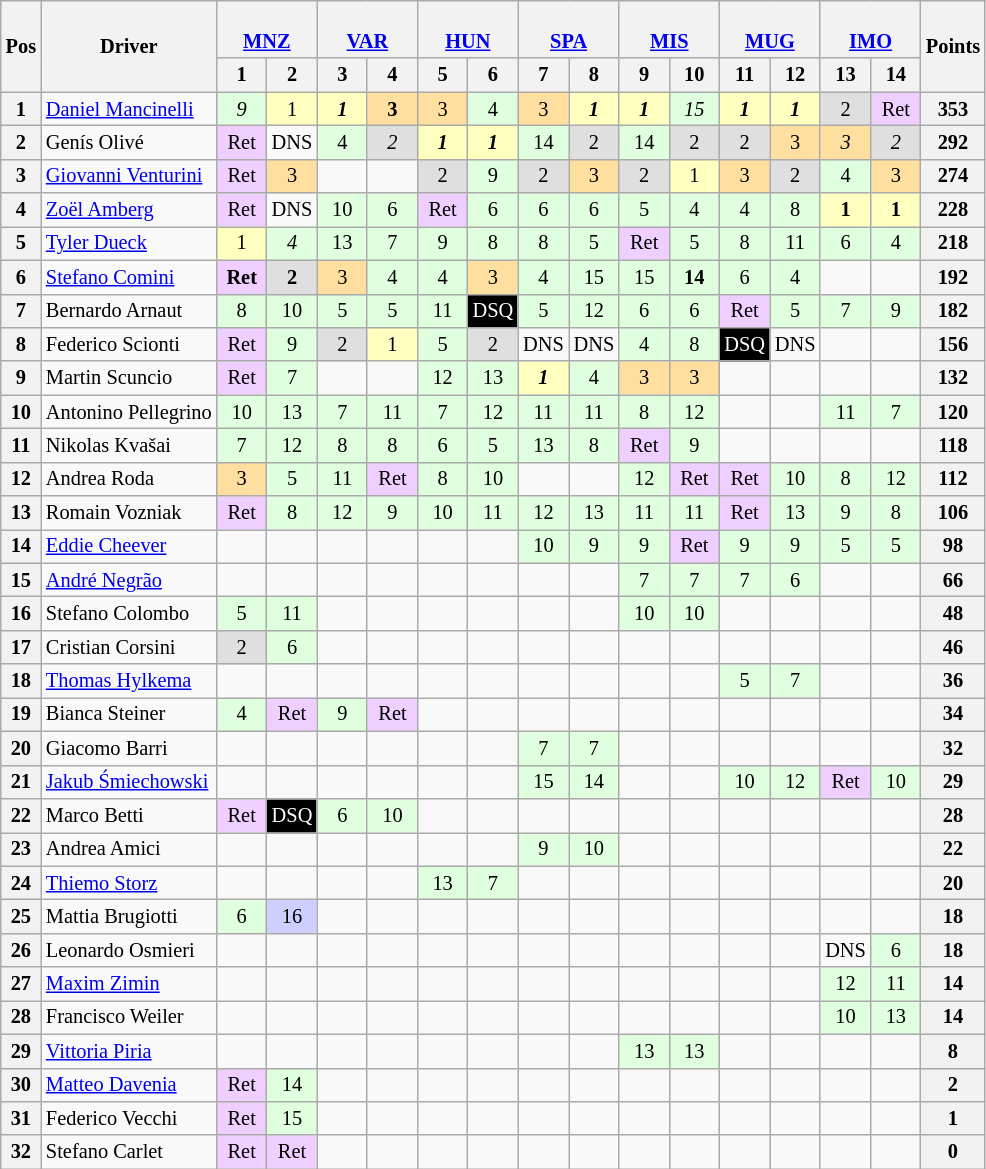<table class="wikitable" style="font-size:85%; text-align: center;">
<tr>
<th rowspan=2>Pos</th>
<th rowspan=2>Driver</th>
<th colspan=2><br><a href='#'>MNZ</a></th>
<th colspan=2><br><a href='#'>VAR</a></th>
<th colspan=2><br><a href='#'>HUN</a></th>
<th colspan=2><br><a href='#'>SPA</a></th>
<th colspan=2><br><a href='#'>MIS</a></th>
<th colspan=2><br><a href='#'>MUG</a></th>
<th colspan=2><br><a href='#'>IMO</a></th>
<th rowspan=2>Points</th>
</tr>
<tr>
<th width="27">1</th>
<th width="27">2</th>
<th width="27">3</th>
<th width="27">4</th>
<th width="27">5</th>
<th width="27">6</th>
<th width="27">7</th>
<th width="27">8</th>
<th width="27">9</th>
<th width="27">10</th>
<th width="27">11</th>
<th width="27">12</th>
<th width="27">13</th>
<th width="27">14</th>
</tr>
<tr>
<th>1</th>
<td align=left nowrap> <a href='#'>Daniel Mancinelli</a></td>
<td style="background:#DFFFDF;"><em>9</em></td>
<td style="background:#FFFFBF;">1</td>
<td style="background:#FFFFBF;"><strong><em>1</em></strong></td>
<td style="background:#FFDF9F;"><strong>3</strong></td>
<td style="background:#FFDF9F;">3</td>
<td style="background:#DFFFDF;">4</td>
<td style="background:#FFDF9F;">3</td>
<td style="background:#FFFFBF;"><strong><em>1</em></strong></td>
<td style="background:#FFFFBF;"><strong><em>1</em></strong></td>
<td style="background:#DFFFDF;"><em>15</em></td>
<td style="background:#FFFFBF;"><strong><em>1</em></strong></td>
<td style="background:#FFFFBF;"><strong><em>1</em></strong></td>
<td style="background:#DFDFDF;">2</td>
<td style="background:#EFCFFF;">Ret</td>
<th>353</th>
</tr>
<tr>
<th>2</th>
<td align=left nowrap> Genís Olivé</td>
<td style="background:#EFCFFF;">Ret</td>
<td>DNS</td>
<td style="background:#DFFFDF;">4</td>
<td style="background:#DFDFDF;"><em>2</em></td>
<td style="background:#FFFFBF;"><strong><em>1</em></strong></td>
<td style="background:#FFFFBF;"><strong><em>1</em></strong></td>
<td style="background:#DFFFDF;">14</td>
<td style="background:#DFDFDF;">2</td>
<td style="background:#DFFFDF;">14</td>
<td style="background:#DFDFDF;">2</td>
<td style="background:#DFDFDF;">2</td>
<td style="background:#FFDF9F;">3</td>
<td style="background:#FFDF9F;"><em>3</em></td>
<td style="background:#DFDFDF;"><em>2</em></td>
<th>292</th>
</tr>
<tr>
<th>3</th>
<td align=left nowrap> <a href='#'>Giovanni Venturini</a></td>
<td style="background:#EFCFFF;">Ret</td>
<td style="background:#FFDF9F;">3</td>
<td></td>
<td></td>
<td style="background:#DFDFDF;">2</td>
<td style="background:#DFFFDF;">9</td>
<td style="background:#DFDFDF;">2</td>
<td style="background:#FFDF9F;">3</td>
<td style="background:#DFDFDF;">2</td>
<td style="background:#FFFFBF;">1</td>
<td style="background:#FFDF9F;">3</td>
<td style="background:#DFDFDF;">2</td>
<td style="background:#DFFFDF;">4</td>
<td style="background:#FFDF9F;">3</td>
<th>274</th>
</tr>
<tr>
<th>4</th>
<td align=left nowrap> <a href='#'>Zoël Amberg</a></td>
<td style="background:#EFCFFF;">Ret</td>
<td>DNS</td>
<td style="background:#DFFFDF;">10</td>
<td style="background:#DFFFDF;">6</td>
<td style="background:#EFCFFF;">Ret</td>
<td style="background:#DFFFDF;">6</td>
<td style="background:#DFFFDF;">6</td>
<td style="background:#DFFFDF;">6</td>
<td style="background:#DFFFDF;">5</td>
<td style="background:#DFFFDF;">4</td>
<td style="background:#DFFFDF;">4</td>
<td style="background:#DFFFDF;">8</td>
<td style="background:#FFFFBF;"><strong>1</strong></td>
<td style="background:#FFFFBF;"><strong>1</strong></td>
<th>228</th>
</tr>
<tr>
<th>5</th>
<td align=left nowrap> <a href='#'>Tyler Dueck</a></td>
<td style="background:#FFFFBF;">1</td>
<td style="background:#DFFFDF;"><em>4</em></td>
<td style="background:#DFFFDF;">13</td>
<td style="background:#DFFFDF;">7</td>
<td style="background:#DFFFDF;">9</td>
<td style="background:#DFFFDF;">8</td>
<td style="background:#DFFFDF;">8</td>
<td style="background:#DFFFDF;">5</td>
<td style="background:#EFCFFF;">Ret</td>
<td style="background:#DFFFDF;">5</td>
<td style="background:#DFFFDF;">8</td>
<td style="background:#DFFFDF;">11</td>
<td style="background:#DFFFDF;">6</td>
<td style="background:#DFFFDF;">4</td>
<th>218</th>
</tr>
<tr>
<th>6</th>
<td align=left nowrap> <a href='#'>Stefano Comini</a></td>
<td style="background:#EFCFFF;"><strong>Ret</strong></td>
<td style="background:#DFDFDF;"><strong>2</strong></td>
<td style="background:#FFDF9F;">3</td>
<td style="background:#DFFFDF;">4</td>
<td style="background:#DFFFDF;">4</td>
<td style="background:#FFDF9F;">3</td>
<td style="background:#DFFFDF;">4</td>
<td style="background:#DFFFDF;">15</td>
<td style="background:#DFFFDF;">15</td>
<td style="background:#DFFFDF;"><strong>14</strong></td>
<td style="background:#DFFFDF;">6</td>
<td style="background:#DFFFDF;">4</td>
<td></td>
<td></td>
<th>192</th>
</tr>
<tr>
<th>7</th>
<td align=left nowrap> Bernardo Arnaut</td>
<td style="background:#DFFFDF;">8</td>
<td style="background:#DFFFDF;">10</td>
<td style="background:#DFFFDF;">5</td>
<td style="background:#DFFFDF;">5</td>
<td style="background:#DFFFDF;">11</td>
<td style="background:#000000; color:white">DSQ</td>
<td style="background:#DFFFDF;">5</td>
<td style="background:#DFFFDF;">12</td>
<td style="background:#DFFFDF;">6</td>
<td style="background:#DFFFDF;">6</td>
<td style="background:#EFCFFF;">Ret</td>
<td style="background:#DFFFDF;">5</td>
<td style="background:#DFFFDF;">7</td>
<td style="background:#DFFFDF;">9</td>
<th>182</th>
</tr>
<tr>
<th>8</th>
<td align=left nowrap> Federico Scionti</td>
<td style="background:#EFCFFF;">Ret</td>
<td style="background:#DFFFDF;">9</td>
<td style="background:#DFDFDF;">2</td>
<td style="background:#FFFFBF;">1</td>
<td style="background:#DFFFDF;">5</td>
<td style="background:#DFDFDF;">2</td>
<td>DNS</td>
<td>DNS</td>
<td style="background:#DFFFDF;">4</td>
<td style="background:#DFFFDF;">8</td>
<td style="background:#000000; color:white">DSQ</td>
<td>DNS</td>
<td></td>
<td></td>
<th>156</th>
</tr>
<tr>
<th>9</th>
<td align=left nowrap> Martin Scuncio</td>
<td style="background:#EFCFFF;">Ret</td>
<td style="background:#DFFFDF;">7</td>
<td></td>
<td></td>
<td style="background:#DFFFDF;">12</td>
<td style="background:#DFFFDF;">13</td>
<td style="background:#FFFFBF;"><strong><em>1</em></strong></td>
<td style="background:#DFFFDF;">4</td>
<td style="background:#FFDF9F;">3</td>
<td style="background:#FFDF9F;">3</td>
<td></td>
<td></td>
<td></td>
<td></td>
<th>132</th>
</tr>
<tr>
<th>10</th>
<td align=left nowrap> Antonino Pellegrino</td>
<td style="background:#DFFFDF;">10</td>
<td style="background:#DFFFDF;">13</td>
<td style="background:#DFFFDF;">7</td>
<td style="background:#DFFFDF;">11</td>
<td style="background:#DFFFDF;">7</td>
<td style="background:#DFFFDF;">12</td>
<td style="background:#DFFFDF;">11</td>
<td style="background:#DFFFDF;">11</td>
<td style="background:#DFFFDF;">8</td>
<td style="background:#DFFFDF;">12</td>
<td></td>
<td></td>
<td style="background:#DFFFDF;">11</td>
<td style="background:#DFFFDF;">7</td>
<th>120</th>
</tr>
<tr>
<th>11</th>
<td align=left nowrap> Nikolas Kvašai</td>
<td style="background:#DFFFDF;">7</td>
<td style="background:#DFFFDF;">12</td>
<td style="background:#DFFFDF;">8</td>
<td style="background:#DFFFDF;">8</td>
<td style="background:#DFFFDF;">6</td>
<td style="background:#DFFFDF;">5</td>
<td style="background:#DFFFDF;">13</td>
<td style="background:#DFFFDF;">8</td>
<td style="background:#EFCFFF;">Ret</td>
<td style="background:#DFFFDF;">9</td>
<td></td>
<td></td>
<td></td>
<td></td>
<th>118</th>
</tr>
<tr>
<th>12</th>
<td align=left nowrap> Andrea Roda</td>
<td style="background:#FFDF9F;">3</td>
<td style="background:#DFFFDF;">5</td>
<td style="background:#DFFFDF;">11</td>
<td style="background:#EFCFFF;">Ret</td>
<td style="background:#DFFFDF;">8</td>
<td style="background:#DFFFDF;">10</td>
<td></td>
<td></td>
<td style="background:#DFFFDF;">12</td>
<td style="background:#EFCFFF;">Ret</td>
<td style="background:#EFCFFF;">Ret</td>
<td style="background:#DFFFDF;">10</td>
<td style="background:#DFFFDF;">8</td>
<td style="background:#DFFFDF;">12</td>
<th>112</th>
</tr>
<tr>
<th>13</th>
<td align=left nowrap> Romain Vozniak</td>
<td style="background:#EFCFFF;">Ret</td>
<td style="background:#DFFFDF;">8</td>
<td style="background:#DFFFDF;">12</td>
<td style="background:#DFFFDF;">9</td>
<td style="background:#DFFFDF;">10</td>
<td style="background:#DFFFDF;">11</td>
<td style="background:#DFFFDF;">12</td>
<td style="background:#DFFFDF;">13</td>
<td style="background:#DFFFDF;">11</td>
<td style="background:#DFFFDF;">11</td>
<td style="background:#EFCFFF;">Ret</td>
<td style="background:#DFFFDF;">13</td>
<td style="background:#DFFFDF;">9</td>
<td style="background:#DFFFDF;">8</td>
<th>106</th>
</tr>
<tr>
<th>14</th>
<td align=left nowrap> <a href='#'>Eddie Cheever</a></td>
<td></td>
<td></td>
<td></td>
<td></td>
<td></td>
<td></td>
<td style="background:#DFFFDF;">10</td>
<td style="background:#DFFFDF;">9</td>
<td style="background:#DFFFDF;">9</td>
<td style="background:#EFCFFF;">Ret</td>
<td style="background:#DFFFDF;">9</td>
<td style="background:#DFFFDF;">9</td>
<td style="background:#DFFFDF;">5</td>
<td style="background:#DFFFDF;">5</td>
<th>98</th>
</tr>
<tr>
<th>15</th>
<td align=left nowrap> <a href='#'>André Negrão</a></td>
<td></td>
<td></td>
<td></td>
<td></td>
<td></td>
<td></td>
<td></td>
<td></td>
<td style="background:#DFFFDF;">7</td>
<td style="background:#DFFFDF;">7</td>
<td style="background:#DFFFDF;">7</td>
<td style="background:#DFFFDF;">6</td>
<td></td>
<td></td>
<th>66</th>
</tr>
<tr>
<th>16</th>
<td align=left nowrap> Stefano Colombo</td>
<td style="background:#DFFFDF;">5</td>
<td style="background:#DFFFDF;">11</td>
<td></td>
<td></td>
<td></td>
<td></td>
<td></td>
<td></td>
<td style="background:#DFFFDF;">10</td>
<td style="background:#DFFFDF;">10</td>
<td></td>
<td></td>
<td></td>
<td></td>
<th>48</th>
</tr>
<tr>
<th>17</th>
<td align=left nowrap> Cristian Corsini</td>
<td style="background:#DFDFDF;">2</td>
<td style="background:#DFFFDF;">6</td>
<td></td>
<td></td>
<td></td>
<td></td>
<td></td>
<td></td>
<td></td>
<td></td>
<td></td>
<td></td>
<td></td>
<td></td>
<th>46</th>
</tr>
<tr>
<th>18</th>
<td align=left nowrap> <a href='#'>Thomas Hylkema</a></td>
<td></td>
<td></td>
<td></td>
<td></td>
<td></td>
<td></td>
<td></td>
<td></td>
<td></td>
<td></td>
<td style="background:#DFFFDF;">5</td>
<td style="background:#DFFFDF;">7</td>
<td></td>
<td></td>
<th>36</th>
</tr>
<tr>
<th>19</th>
<td align=left nowrap> Bianca Steiner</td>
<td style="background:#DFFFDF;">4</td>
<td style="background:#EFCFFF;">Ret</td>
<td style="background:#DFFFDF;">9</td>
<td style="background:#EFCFFF;">Ret</td>
<td></td>
<td></td>
<td></td>
<td></td>
<td></td>
<td></td>
<td></td>
<td></td>
<td></td>
<td></td>
<th>34</th>
</tr>
<tr>
<th>20</th>
<td align=left nowrap> Giacomo Barri</td>
<td></td>
<td></td>
<td></td>
<td></td>
<td></td>
<td></td>
<td style="background:#DFFFDF;">7</td>
<td style="background:#DFFFDF;">7</td>
<td></td>
<td></td>
<td></td>
<td></td>
<td></td>
<td></td>
<th>32</th>
</tr>
<tr>
<th>21</th>
<td align=left nowrap> <a href='#'>Jakub Śmiechowski</a></td>
<td></td>
<td></td>
<td></td>
<td></td>
<td></td>
<td></td>
<td style="background:#DFFFDF;">15</td>
<td style="background:#DFFFDF;">14</td>
<td></td>
<td></td>
<td style="background:#DFFFDF;">10</td>
<td style="background:#DFFFDF;">12</td>
<td style="background:#EFCFFF;">Ret</td>
<td style="background:#DFFFDF;">10</td>
<th>29</th>
</tr>
<tr>
<th>22</th>
<td align=left nowrap> Marco Betti</td>
<td style="background:#EFCFFF;">Ret</td>
<td style="background:#000000; color:white">DSQ</td>
<td style="background:#DFFFDF;">6</td>
<td style="background:#DFFFDF;">10</td>
<td></td>
<td></td>
<td></td>
<td></td>
<td></td>
<td></td>
<td></td>
<td></td>
<td></td>
<td></td>
<th>28</th>
</tr>
<tr>
<th>23</th>
<td align=left nowrap> Andrea Amici</td>
<td></td>
<td></td>
<td></td>
<td></td>
<td></td>
<td></td>
<td style="background:#DFFFDF;">9</td>
<td style="background:#DFFFDF;">10</td>
<td></td>
<td></td>
<td></td>
<td></td>
<td></td>
<td></td>
<th>22</th>
</tr>
<tr>
<th>24</th>
<td align=left nowrap> <a href='#'>Thiemo Storz</a></td>
<td></td>
<td></td>
<td></td>
<td></td>
<td style="background:#DFFFDF;">13</td>
<td style="background:#DFFFDF;">7</td>
<td></td>
<td></td>
<td></td>
<td></td>
<td></td>
<td></td>
<td></td>
<td></td>
<th>20</th>
</tr>
<tr>
<th>25</th>
<td align=left nowrap> Mattia Brugiotti</td>
<td style="background:#DFFFDF;">6</td>
<td style="background:#CFCFFF;">16</td>
<td></td>
<td></td>
<td></td>
<td></td>
<td></td>
<td></td>
<td></td>
<td></td>
<td></td>
<td></td>
<td></td>
<td></td>
<th>18</th>
</tr>
<tr>
<th>26</th>
<td align=left nowrap> Leonardo Osmieri</td>
<td></td>
<td></td>
<td></td>
<td></td>
<td></td>
<td></td>
<td></td>
<td></td>
<td></td>
<td></td>
<td></td>
<td></td>
<td>DNS</td>
<td style="background:#DFFFDF;">6</td>
<th>18</th>
</tr>
<tr>
<th>27</th>
<td align=left nowrap> <a href='#'>Maxim Zimin</a></td>
<td></td>
<td></td>
<td></td>
<td></td>
<td></td>
<td></td>
<td></td>
<td></td>
<td></td>
<td></td>
<td></td>
<td></td>
<td style="background:#DFFFDF;">12</td>
<td style="background:#DFFFDF;">11</td>
<th>14</th>
</tr>
<tr>
<th>28</th>
<td align=left nowrap> Francisco Weiler</td>
<td></td>
<td></td>
<td></td>
<td></td>
<td></td>
<td></td>
<td></td>
<td></td>
<td></td>
<td></td>
<td></td>
<td></td>
<td style="background:#DFFFDF;">10</td>
<td style="background:#DFFFDF;">13</td>
<th>14</th>
</tr>
<tr>
<th>29</th>
<td align=left nowrap> <a href='#'>Vittoria Piria</a></td>
<td></td>
<td></td>
<td></td>
<td></td>
<td></td>
<td></td>
<td></td>
<td></td>
<td style="background:#DFFFDF;">13</td>
<td style="background:#DFFFDF;">13</td>
<td></td>
<td></td>
<td></td>
<td></td>
<th>8</th>
</tr>
<tr>
<th>30</th>
<td align=left nowrap> <a href='#'>Matteo Davenia</a></td>
<td style="background:#EFCFFF;">Ret</td>
<td style="background:#DFFFDF;">14</td>
<td></td>
<td></td>
<td></td>
<td></td>
<td></td>
<td></td>
<td></td>
<td></td>
<td></td>
<td></td>
<td></td>
<td></td>
<th>2</th>
</tr>
<tr>
<th>31</th>
<td align=left nowrap> Federico Vecchi</td>
<td style="background:#EFCFFF;">Ret</td>
<td style="background:#DFFFDF;">15</td>
<td></td>
<td></td>
<td></td>
<td></td>
<td></td>
<td></td>
<td></td>
<td></td>
<td></td>
<td></td>
<td></td>
<td></td>
<th>1</th>
</tr>
<tr>
<th>32</th>
<td align=left nowrap> Stefano Carlet</td>
<td style="background:#EFCFFF;">Ret</td>
<td style="background:#EFCFFF;">Ret</td>
<td></td>
<td></td>
<td></td>
<td></td>
<td></td>
<td></td>
<td></td>
<td></td>
<td></td>
<td></td>
<td></td>
<td></td>
<th>0</th>
</tr>
</table>
